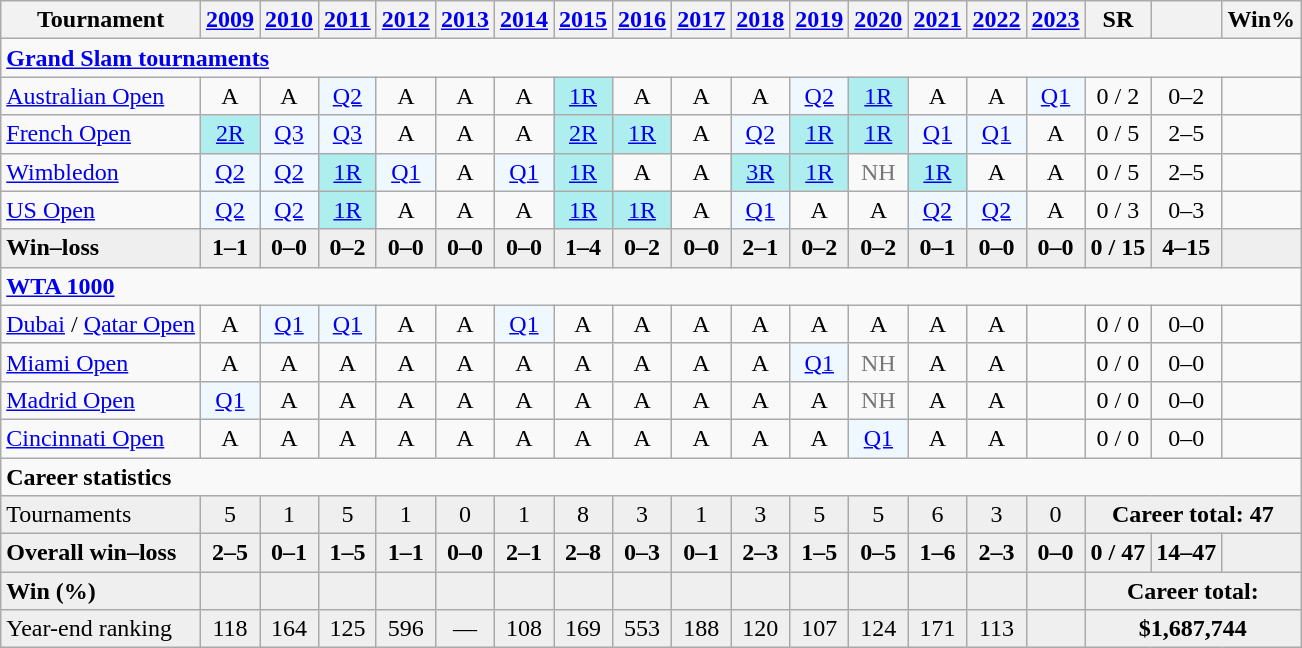<table class=wikitable style=text-align:center>
<tr>
<th>Tournament</th>
<th><a href='#'>2009</a></th>
<th><a href='#'>2010</a></th>
<th><a href='#'>2011</a></th>
<th><a href='#'>2012</a></th>
<th><a href='#'>2013</a></th>
<th><a href='#'>2014</a></th>
<th><a href='#'>2015</a></th>
<th><a href='#'>2016</a></th>
<th><a href='#'>2017</a></th>
<th><a href='#'>2018</a></th>
<th><a href='#'>2019</a></th>
<th><a href='#'>2020</a></th>
<th><a href='#'>2021</a></th>
<th><a href='#'>2022</a></th>
<th><a href='#'>2023</a></th>
<th>SR</th>
<th></th>
<th>Win%</th>
</tr>
<tr>
<td colspan="19" align="left"><strong><a href='#'>Grand Slam tournaments</a></strong></td>
</tr>
<tr>
<td align=left><a href='#'>Australian Open</a></td>
<td>A</td>
<td>A</td>
<td bgcolor=f0f8ff><a href='#'>Q2</a></td>
<td>A</td>
<td>A</td>
<td>A</td>
<td bgcolor=#afeeee><a href='#'>1R</a></td>
<td>A</td>
<td>A</td>
<td>A</td>
<td bgcolor=f0f8ff><a href='#'>Q2</a></td>
<td bgcolor=#afeeee><a href='#'>1R</a></td>
<td>A</td>
<td>A</td>
<td bgcolor=f0f8ff><a href='#'>Q1</a></td>
<td>0 / 2</td>
<td>0–2</td>
<td></td>
</tr>
<tr>
<td align=left><a href='#'>French Open</a></td>
<td bgcolor=#afeeee><a href='#'>2R</a></td>
<td bgcolor=f0f8ff><a href='#'>Q3</a></td>
<td bgcolor=f0f8ff><a href='#'>Q3</a></td>
<td>A</td>
<td>A</td>
<td>A</td>
<td bgcolor=#afeeee><a href='#'>2R</a></td>
<td bgcolor=#afeeee><a href='#'>1R</a></td>
<td>A</td>
<td bgcolor=f0f8ff><a href='#'>Q2</a></td>
<td bgcolor=#afeeee><a href='#'>1R</a></td>
<td bgcolor=#afeeee><a href='#'>1R</a></td>
<td bgcolor=f0f8ff><a href='#'>Q1</a></td>
<td bgcolor=f0f8ff><a href='#'>Q1</a></td>
<td>A</td>
<td>0 / 5</td>
<td>2–5</td>
<td></td>
</tr>
<tr>
<td align=left><a href='#'>Wimbledon</a></td>
<td bgcolor=f0f8ff><a href='#'>Q2</a></td>
<td bgcolor=f0f8ff><a href='#'>Q2</a></td>
<td bgcolor=#afeeee><a href='#'>1R</a></td>
<td bgcolor=f0f8ff><a href='#'>Q1</a></td>
<td>A</td>
<td bgcolor=f0f8ff><a href='#'>Q1</a></td>
<td bgcolor=#afeeee><a href='#'>1R</a></td>
<td>A</td>
<td>A</td>
<td bgcolor=#afeeee><a href='#'>3R</a></td>
<td bgcolor=#afeeee><a href='#'>1R</a></td>
<td style=color:#767676>NH</td>
<td bgcolor=afeeee><a href='#'>1R</a></td>
<td>A</td>
<td>A</td>
<td>0 / 5</td>
<td>2–5</td>
<td></td>
</tr>
<tr>
<td align=left><a href='#'>US Open</a></td>
<td bgcolor=f0f8ff><a href='#'>Q2</a></td>
<td bgcolor=f0f8ff><a href='#'>Q2</a></td>
<td bgcolor=#afeeee><a href='#'>1R</a></td>
<td>A</td>
<td>A</td>
<td>A</td>
<td bgcolor=#afeeee><a href='#'>1R</a></td>
<td bgcolor=#afeeee><a href='#'>1R</a></td>
<td>A</td>
<td bgcolor=f0f8ff><a href='#'>Q1</a></td>
<td>A</td>
<td>A</td>
<td bgcolor=f0f8ff><a href='#'>Q2</a></td>
<td bgcolor=f0f8ff><a href='#'>Q2</a></td>
<td>A</td>
<td>0 / 3</td>
<td>0–3</td>
<td></td>
</tr>
<tr style=background:#efefef;font-weight:bold>
<td style=text-align:left>Win–loss</td>
<td>1–1</td>
<td>0–0</td>
<td>0–2</td>
<td>0–0</td>
<td>0–0</td>
<td>0–0</td>
<td>1–4</td>
<td>0–2</td>
<td>0–0</td>
<td>2–1</td>
<td>0–2</td>
<td>0–2</td>
<td>0–1</td>
<td>0–0</td>
<td>0–0</td>
<td>0 / 15</td>
<td>4–15</td>
<td></td>
</tr>
<tr>
<td colspan="19" align="left"><strong><a href='#'>WTA 1000</a></strong></td>
</tr>
<tr>
<td align=left><a href='#'>Dubai</a> / <a href='#'>Qatar Open</a></td>
<td>A</td>
<td bgcolor=f0f8ff><a href='#'>Q1</a></td>
<td bgcolor=f0f8ff><a href='#'>Q1</a></td>
<td>A</td>
<td>A</td>
<td bgcolor=f0f8ff><a href='#'>Q1</a></td>
<td>A</td>
<td>A</td>
<td>A</td>
<td>A</td>
<td>A</td>
<td>A</td>
<td>A</td>
<td>A</td>
<td></td>
<td>0 / 0</td>
<td>0–0</td>
<td></td>
</tr>
<tr>
<td align=left><a href='#'>Miami Open</a></td>
<td>A</td>
<td>A</td>
<td>A</td>
<td>A</td>
<td>A</td>
<td>A</td>
<td>A</td>
<td>A</td>
<td>A</td>
<td>A</td>
<td bgcolor=f0f8ff><a href='#'>Q1</a></td>
<td style="color:#767676">NH</td>
<td>A</td>
<td>A</td>
<td></td>
<td>0 / 0</td>
<td>0–0</td>
<td></td>
</tr>
<tr>
<td align=left><a href='#'>Madrid Open</a></td>
<td bgcolor=f0f8ff><a href='#'>Q1</a></td>
<td>A</td>
<td>A</td>
<td>A</td>
<td>A</td>
<td>A</td>
<td>A</td>
<td>A</td>
<td>A</td>
<td>A</td>
<td>A</td>
<td style=color:#767676>NH</td>
<td>A</td>
<td>A</td>
<td></td>
<td>0 / 0</td>
<td>0–0</td>
<td></td>
</tr>
<tr>
<td align=left><a href='#'>Cincinnati Open</a></td>
<td>A</td>
<td>A</td>
<td>A</td>
<td>A</td>
<td>A</td>
<td>A</td>
<td>A</td>
<td>A</td>
<td>A</td>
<td>A</td>
<td>A</td>
<td bgcolor=f0f8ff><a href='#'>Q1</a></td>
<td>A</td>
<td>A</td>
<td></td>
<td>0 / 0</td>
<td>0–0</td>
<td></td>
</tr>
<tr>
<td colspan="19" align="left"><strong>Career statistics</strong></td>
</tr>
<tr style=background:#efefef>
<td align=left>Tournaments</td>
<td>5</td>
<td>1</td>
<td>5</td>
<td>1</td>
<td>0</td>
<td>1</td>
<td>8</td>
<td>3</td>
<td>1</td>
<td>3</td>
<td>5</td>
<td>5</td>
<td>6</td>
<td>3</td>
<td>0</td>
<td colspan="3"><strong>Career total: 47</strong></td>
</tr>
<tr style=background:#efefef;font-weight:bold>
<td align=left>Overall win–loss</td>
<td>2–5</td>
<td>0–1</td>
<td>1–5</td>
<td>1–1</td>
<td>0–0</td>
<td>2–1</td>
<td>2–8</td>
<td>0–3</td>
<td>0–1</td>
<td>2–3</td>
<td>1–5</td>
<td>0–5</td>
<td>1–6</td>
<td>2–3</td>
<td>0–0</td>
<td>0 / 47</td>
<td>14–47</td>
<td></td>
</tr>
<tr style=background:#efefef;font-weight:bold>
<td align=left>Win (%)</td>
<td></td>
<td></td>
<td></td>
<td></td>
<td></td>
<td></td>
<td></td>
<td></td>
<td></td>
<td></td>
<td></td>
<td></td>
<td></td>
<td></td>
<td></td>
<td colspan="3">Career total: </td>
</tr>
<tr bgcolor=efefef>
<td align=left>Year-end ranking</td>
<td>118</td>
<td>164</td>
<td>125</td>
<td>596</td>
<td>—</td>
<td>108</td>
<td>169</td>
<td>553</td>
<td>188</td>
<td>120</td>
<td>107</td>
<td>124</td>
<td>171</td>
<td>113</td>
<td></td>
<td colspan="3"><strong>$1,687,744</strong></td>
</tr>
</table>
